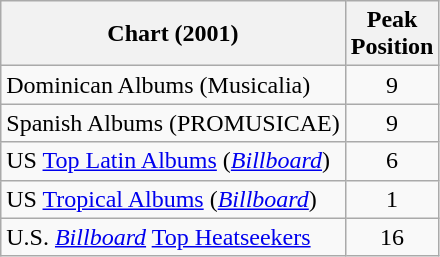<table class="wikitable">
<tr>
<th>Chart (2001)</th>
<th>Peak<br>Position</th>
</tr>
<tr>
<td>Dominican Albums (Musicalia)</td>
<td align="center">9</td>
</tr>
<tr>
<td>Spanish Albums (PROMUSICAE)</td>
<td align="center">9</td>
</tr>
<tr>
<td>US <a href='#'>Top Latin Albums</a> (<a href='#'><em>Billboard</em></a>)</td>
<td align="center">6</td>
</tr>
<tr>
<td>US <a href='#'>Tropical Albums</a> (<a href='#'><em>Billboard</em></a>)</td>
<td align="center">1</td>
</tr>
<tr>
<td>U.S. <em><a href='#'>Billboard</a></em> <a href='#'>Top Heatseekers</a></td>
<td align="center">16</td>
</tr>
</table>
